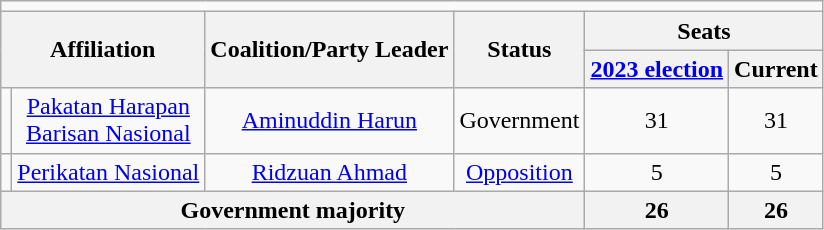<table class="wikitable" style="text-align:center;">
<tr>
<td colspan=6></td>
</tr>
<tr>
<th colspan="2" rowspan="2">Affiliation</th>
<th rowspan="2">Coalition/Party Leader</th>
<th rowspan="2">Status</th>
<th colspan="2">Seats</th>
</tr>
<tr>
<th><a href='#'>2023 election</a></th>
<th>Current</th>
</tr>
<tr>
<td><br></td>
<td><a href='#'>Pakatan Harapan</a><br><a href='#'>Barisan Nasional</a></td>
<td><a href='#'>Aminuddin Harun</a></td>
<td>Government</td>
<td>31</td>
<td>31</td>
</tr>
<tr>
<td></td>
<td><a href='#'>Perikatan Nasional</a></td>
<td><a href='#'>Ridzuan Ahmad</a></td>
<td><a href='#'>Opposition</a></td>
<td>5</td>
<td>5</td>
</tr>
<tr>
<th colspan="4">Government majority</th>
<th>26</th>
<th>26</th>
</tr>
</table>
